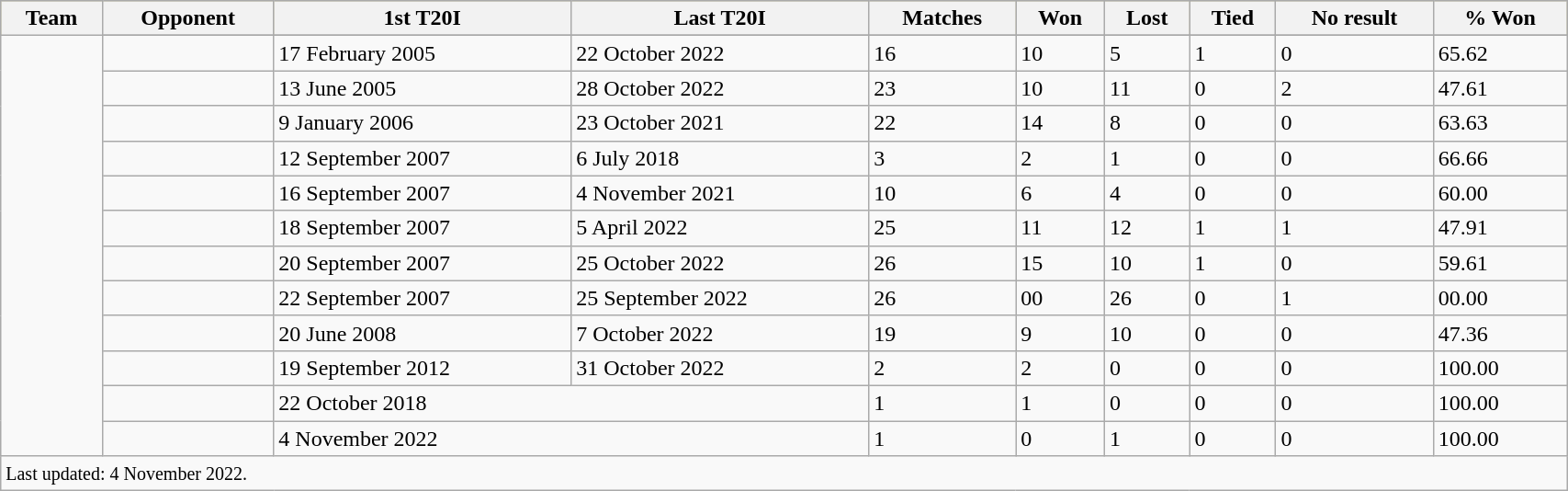<table class="wikitable sortable" style="width:90%;">
<tr style="background:#bdb76b;">
<th>Team</th>
<th>Opponent</th>
<th>1st T20I</th>
<th>Last T20I</th>
<th>Matches</th>
<th>Won</th>
<th>Lost</th>
<th>Tied</th>
<th>No result</th>
<th>% Won</th>
</tr>
<tr>
<td rowspan=13 style="text-align:left;"></td>
</tr>
<tr>
<td style="text-align:left;"></td>
<td>17 February 2005</td>
<td>22 October 2022</td>
<td>16</td>
<td>10</td>
<td>5</td>
<td>1</td>
<td>0</td>
<td>65.62</td>
</tr>
<tr>
<td style="text-align:left;"></td>
<td>13 June 2005</td>
<td>28 October 2022</td>
<td>23</td>
<td>10</td>
<td>11</td>
<td>0</td>
<td>2</td>
<td>47.61</td>
</tr>
<tr>
<td style="text-align:left;"></td>
<td>9 January 2006</td>
<td>23 October 2021</td>
<td>22</td>
<td>14</td>
<td>8</td>
<td>0</td>
<td>0</td>
<td>63.63</td>
</tr>
<tr>
<td style="text-align:left;"></td>
<td>12 September 2007</td>
<td>6 July 2018</td>
<td>3</td>
<td>2</td>
<td>1</td>
<td>0</td>
<td>0</td>
<td>66.66</td>
</tr>
<tr>
<td style="text-align:left;"></td>
<td>16 September 2007</td>
<td>4 November 2021</td>
<td>10</td>
<td>6</td>
<td>4</td>
<td>0</td>
<td>0</td>
<td>60.00</td>
</tr>
<tr>
<td style="text-align:left;"></td>
<td>18 September 2007</td>
<td>5 April 2022</td>
<td>25</td>
<td>11</td>
<td>12</td>
<td>1</td>
<td>1</td>
<td>47.91</td>
</tr>
<tr>
<td style="text-align:left;"></td>
<td>20 September 2007</td>
<td>25 October 2022</td>
<td>26</td>
<td>15</td>
<td>10</td>
<td>1</td>
<td>0</td>
<td>59.61</td>
</tr>
<tr>
<td style="text-align:left;"></td>
<td>22 September 2007</td>
<td>25 September 2022</td>
<td>26</td>
<td>00</td>
<td>26</td>
<td>0</td>
<td>1</td>
<td>00.00</td>
</tr>
<tr>
<td style="text-align:left;"></td>
<td>20 June 2008</td>
<td>7 October 2022</td>
<td>19</td>
<td>9</td>
<td>10</td>
<td>0</td>
<td>0</td>
<td>47.36</td>
</tr>
<tr>
<td style="text-align:left;"></td>
<td>19 September 2012</td>
<td>31 October 2022</td>
<td>2</td>
<td>2</td>
<td>0</td>
<td>0</td>
<td>0</td>
<td>100.00</td>
</tr>
<tr>
<td style="text-align:left;"></td>
<td colspan="2">22 October 2018</td>
<td>1</td>
<td>1</td>
<td>0</td>
<td>0</td>
<td>0</td>
<td>100.00</td>
</tr>
<tr>
<td style="text-align:left;"></td>
<td colspan="2">4 November 2022</td>
<td>1</td>
<td>0</td>
<td>1</td>
<td>0</td>
<td>0</td>
<td>100.00</td>
</tr>
<tr>
<td colspan=12><small>Last updated: 4 November 2022.</small></td>
</tr>
</table>
